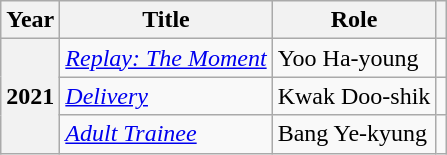<table class="wikitable plainrowheaders sortable">
<tr>
<th scope="col">Year</th>
<th scope="col">Title</th>
<th scope="col">Role</th>
<th scope="col" class="unsortable"></th>
</tr>
<tr>
<th scope="row" rowspan="3">2021</th>
<td><em><a href='#'>Replay: The Moment</a></em></td>
<td>Yoo Ha-young</td>
<td style="text-align:center"></td>
</tr>
<tr>
<td><em><a href='#'>Delivery</a></em></td>
<td>Kwak Doo-shik</td>
<td style="text-align:center"></td>
</tr>
<tr>
<td><em><a href='#'>Adult Trainee</a></em></td>
<td>Bang Ye-kyung</td>
<td style="text-align:center"></td>
</tr>
</table>
